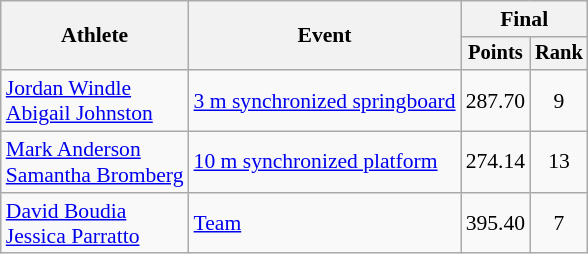<table class=wikitable style="font-size:90%;">
<tr>
<th rowspan="2">Athlete</th>
<th rowspan="2">Event</th>
<th colspan="2">Final</th>
</tr>
<tr style="font-size:95%">
<th>Points</th>
<th>Rank</th>
</tr>
<tr align=center>
<td align=left><a href='#'>Jordan Windle</a><br><a href='#'>Abigail Johnston</a></td>
<td align=left><a href='#'>3 m synchronized springboard</a></td>
<td>287.70</td>
<td>9</td>
</tr>
<tr align=center>
<td align=left><a href='#'>Mark Anderson</a><br><a href='#'>Samantha Bromberg</a></td>
<td align=left><a href='#'>10 m synchronized platform</a></td>
<td>274.14</td>
<td>13</td>
</tr>
<tr align=center>
<td align=left><a href='#'>David Boudia</a><br><a href='#'>Jessica Parratto</a></td>
<td align=left><a href='#'>Team</a></td>
<td>395.40</td>
<td>7</td>
</tr>
</table>
